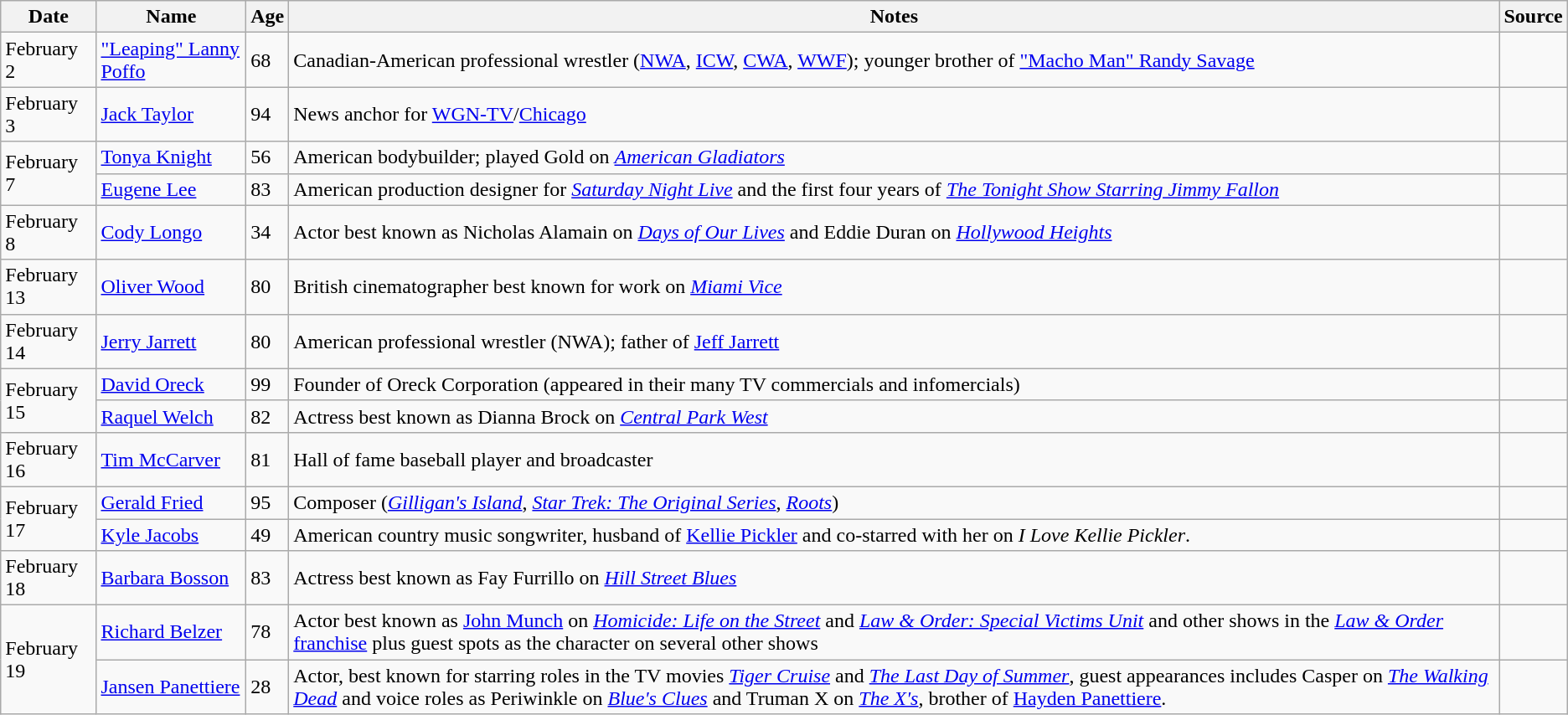<table class="wikitable sortable">
<tr>
<th>Date</th>
<th>Name</th>
<th>Age</th>
<th>Notes</th>
<th>Source</th>
</tr>
<tr>
<td>February 2</td>
<td><a href='#'>"Leaping" Lanny Poffo</a></td>
<td>68</td>
<td>Canadian-American professional wrestler (<a href='#'>NWA</a>, <a href='#'>ICW</a>, <a href='#'>CWA</a>, <a href='#'>WWF</a>); younger brother of <a href='#'>"Macho Man" Randy Savage</a></td>
<td></td>
</tr>
<tr>
<td>February 3</td>
<td><a href='#'>Jack Taylor</a></td>
<td>94</td>
<td>News anchor for <a href='#'>WGN-TV</a>/<a href='#'>Chicago</a></td>
<td></td>
</tr>
<tr>
<td rowspan=2>February 7</td>
<td><a href='#'>Tonya Knight</a></td>
<td>56</td>
<td>American bodybuilder; played Gold on <em><a href='#'>American Gladiators</a></em></td>
<td></td>
</tr>
<tr>
<td><a href='#'>Eugene Lee</a></td>
<td>83</td>
<td>American production designer for <em><a href='#'>Saturday Night Live</a></em> and the first four years of <em><a href='#'>The Tonight Show Starring Jimmy Fallon</a></em></td>
<td></td>
</tr>
<tr>
<td>February 8</td>
<td><a href='#'>Cody Longo</a></td>
<td>34</td>
<td>Actor best known as Nicholas Alamain on <em><a href='#'>Days of Our Lives</a></em> and Eddie Duran on <em><a href='#'>Hollywood Heights</a></em></td>
<td></td>
</tr>
<tr>
<td>February 13</td>
<td><a href='#'>Oliver Wood</a></td>
<td>80</td>
<td>British cinematographer best known for work on <em><a href='#'>Miami Vice</a></em></td>
<td></td>
</tr>
<tr>
<td>February 14</td>
<td><a href='#'>Jerry Jarrett</a></td>
<td>80</td>
<td>American professional wrestler (NWA); father of <a href='#'>Jeff Jarrett</a></td>
<td></td>
</tr>
<tr>
<td rowspan=2>February 15</td>
<td><a href='#'>David Oreck</a></td>
<td>99</td>
<td>Founder of Oreck Corporation (appeared in their many TV commercials and infomercials)</td>
<td></td>
</tr>
<tr>
<td><a href='#'>Raquel Welch</a></td>
<td>82</td>
<td>Actress best known as Dianna Brock on <em><a href='#'>Central Park West</a></em></td>
<td></td>
</tr>
<tr>
<td>February 16</td>
<td><a href='#'>Tim McCarver</a></td>
<td>81</td>
<td>Hall of fame baseball player and broadcaster</td>
<td></td>
</tr>
<tr>
<td rowspan=2>February 17</td>
<td><a href='#'>Gerald Fried</a></td>
<td>95</td>
<td>Composer (<em><a href='#'>Gilligan's Island</a></em>, <em><a href='#'>Star Trek: The Original Series</a></em>, <em><a href='#'>Roots</a></em>)</td>
<td></td>
</tr>
<tr>
<td><a href='#'>Kyle Jacobs</a></td>
<td>49</td>
<td>American country music songwriter, husband of <a href='#'>Kellie Pickler</a> and co-starred with her on <em>I Love Kellie Pickler</em>.</td>
<td></td>
</tr>
<tr>
<td>February 18</td>
<td><a href='#'>Barbara Bosson</a></td>
<td>83</td>
<td>Actress best known as Fay Furrillo on <em><a href='#'>Hill Street Blues</a></em></td>
<td></td>
</tr>
<tr>
<td rowspan="2">February 19</td>
<td><a href='#'>Richard Belzer</a></td>
<td>78</td>
<td>Actor best known as <a href='#'>John Munch</a> on <em><a href='#'>Homicide: Life on the Street</a></em> and <em><a href='#'>Law & Order: Special Victims Unit</a></em> and other shows in the <a href='#'><em>Law & Order</em> franchise</a> plus guest spots as the character on several other shows</td>
<td></td>
</tr>
<tr>
<td><a href='#'>Jansen Panettiere</a></td>
<td>28</td>
<td>Actor, best known for starring roles in the TV movies <em><a href='#'>Tiger Cruise</a></em> and <em><a href='#'>The Last Day of Summer</a></em>, guest appearances includes Casper on <em><a href='#'>The Walking Dead</a></em> and voice roles as Periwinkle on <em><a href='#'>Blue's Clues</a></em> and Truman X on <em><a href='#'>The X's</a></em>, brother of <a href='#'>Hayden Panettiere</a>.</td>
<td></td>
</tr>
</table>
